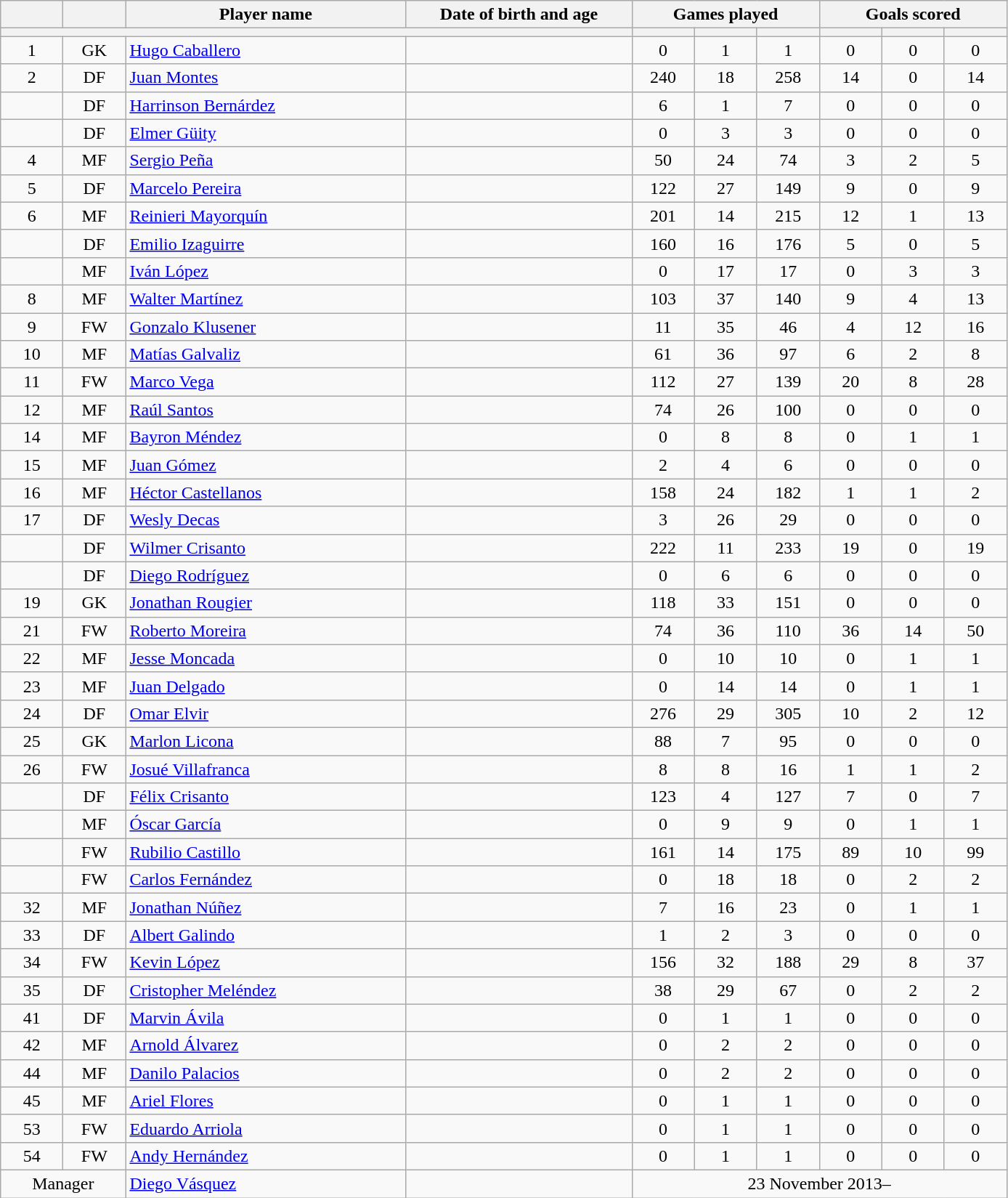<table class="wikitable">
<tr>
<th width="50"></th>
<th width="50"></th>
<th width="250">Player name</th>
<th width="200">Date of birth and age</th>
<th width="150" colspan="3">Games played</th>
<th width="150" colspan="3">Goals scored</th>
</tr>
<tr>
<th colspan="4"></th>
<th width="50"></th>
<th width="50"></th>
<th width="50"></th>
<th width="50"></th>
<th width="50"></th>
<th width="50"></th>
</tr>
<tr align="center">
<td>1</td>
<td>GK</td>
<td align="left"> <a href='#'>Hugo Caballero</a></td>
<td></td>
<td>0</td>
<td>1</td>
<td>1</td>
<td>0</td>
<td>0</td>
<td>0</td>
</tr>
<tr align="center">
<td>2</td>
<td>DF</td>
<td align="left"> <a href='#'>Juan Montes</a></td>
<td></td>
<td>240</td>
<td>18</td>
<td>258</td>
<td>14</td>
<td>0</td>
<td>14</td>
</tr>
<tr align="center">
<td></td>
<td>DF</td>
<td align="left"> <a href='#'>Harrinson Bernárdez</a></td>
<td></td>
<td>6</td>
<td>1</td>
<td>7</td>
<td>0</td>
<td>0</td>
<td>0</td>
</tr>
<tr align="center">
<td></td>
<td>DF</td>
<td align="left"> <a href='#'>Elmer Güity</a></td>
<td></td>
<td>0</td>
<td>3</td>
<td>3</td>
<td>0</td>
<td>0</td>
<td>0</td>
</tr>
<tr align="center">
<td>4</td>
<td>MF</td>
<td align="left"> <a href='#'>Sergio Peña</a></td>
<td></td>
<td>50</td>
<td>24</td>
<td>74</td>
<td>3</td>
<td>2</td>
<td>5</td>
</tr>
<tr align="center">
<td>5</td>
<td>DF</td>
<td align="left"> <a href='#'>Marcelo Pereira</a></td>
<td></td>
<td>122</td>
<td>27</td>
<td>149</td>
<td>9</td>
<td>0</td>
<td>9</td>
</tr>
<tr align="center">
<td>6</td>
<td>MF</td>
<td align="left"> <a href='#'>Reinieri Mayorquín</a></td>
<td></td>
<td>201</td>
<td>14</td>
<td>215</td>
<td>12</td>
<td>1</td>
<td>13</td>
</tr>
<tr align="center">
<td></td>
<td>DF</td>
<td align="left"> <a href='#'>Emilio Izaguirre</a></td>
<td></td>
<td>160</td>
<td>16</td>
<td>176</td>
<td>5</td>
<td>0</td>
<td>5</td>
</tr>
<tr align="center">
<td></td>
<td>MF</td>
<td align="left"> <a href='#'>Iván López</a></td>
<td></td>
<td>0</td>
<td>17</td>
<td>17</td>
<td>0</td>
<td>3</td>
<td>3</td>
</tr>
<tr align="center">
<td>8</td>
<td>MF</td>
<td align="left"> <a href='#'>Walter Martínez</a></td>
<td></td>
<td>103</td>
<td>37</td>
<td>140</td>
<td>9</td>
<td>4</td>
<td>13</td>
</tr>
<tr align="center">
<td>9</td>
<td>FW</td>
<td align="left"> <a href='#'>Gonzalo Klusener</a></td>
<td></td>
<td>11</td>
<td>35</td>
<td>46</td>
<td>4</td>
<td>12</td>
<td>16</td>
</tr>
<tr align="center">
<td>10</td>
<td>MF</td>
<td align="left"> <a href='#'>Matías Galvaliz</a></td>
<td></td>
<td>61</td>
<td>36</td>
<td>97</td>
<td>6</td>
<td>2</td>
<td>8</td>
</tr>
<tr align="center">
<td>11</td>
<td>FW</td>
<td align="left"> <a href='#'>Marco Vega</a></td>
<td></td>
<td>112</td>
<td>27</td>
<td>139</td>
<td>20</td>
<td>8</td>
<td>28</td>
</tr>
<tr align="center">
<td>12</td>
<td>MF</td>
<td align="left"> <a href='#'>Raúl Santos</a></td>
<td></td>
<td>74</td>
<td>26</td>
<td>100</td>
<td>0</td>
<td>0</td>
<td>0</td>
</tr>
<tr align="center">
<td>14</td>
<td>MF</td>
<td align="left"> <a href='#'>Bayron Méndez</a></td>
<td></td>
<td>0</td>
<td>8</td>
<td>8</td>
<td>0</td>
<td>1</td>
<td>1</td>
</tr>
<tr align="center">
<td>15</td>
<td>MF</td>
<td align="left"> <a href='#'>Juan Gómez</a></td>
<td></td>
<td>2</td>
<td>4</td>
<td>6</td>
<td>0</td>
<td>0</td>
<td>0</td>
</tr>
<tr align="center">
<td>16</td>
<td>MF</td>
<td align="left"> <a href='#'>Héctor Castellanos</a></td>
<td></td>
<td>158</td>
<td>24</td>
<td>182</td>
<td>1</td>
<td>1</td>
<td>2</td>
</tr>
<tr align="center">
<td>17</td>
<td>DF</td>
<td align="left"> <a href='#'>Wesly Decas</a></td>
<td></td>
<td>3</td>
<td>26</td>
<td>29</td>
<td>0</td>
<td>0</td>
<td>0</td>
</tr>
<tr align="center">
<td></td>
<td>DF</td>
<td align="left"> <a href='#'>Wilmer Crisanto</a></td>
<td></td>
<td>222</td>
<td>11</td>
<td>233</td>
<td>19</td>
<td>0</td>
<td>19</td>
</tr>
<tr align="center">
<td></td>
<td>DF</td>
<td align="left"> <a href='#'>Diego Rodríguez</a></td>
<td></td>
<td>0</td>
<td>6</td>
<td>6</td>
<td>0</td>
<td>0</td>
<td>0</td>
</tr>
<tr align="center">
<td>19</td>
<td>GK</td>
<td align="left"> <a href='#'>Jonathan Rougier</a></td>
<td></td>
<td>118</td>
<td>33</td>
<td>151</td>
<td>0</td>
<td>0</td>
<td>0</td>
</tr>
<tr align="center">
<td>21</td>
<td>FW</td>
<td align="left"> <a href='#'>Roberto Moreira</a></td>
<td></td>
<td>74</td>
<td>36</td>
<td>110</td>
<td>36</td>
<td>14</td>
<td>50</td>
</tr>
<tr align="center">
<td>22</td>
<td>MF</td>
<td align="left"> <a href='#'>Jesse Moncada</a></td>
<td></td>
<td>0</td>
<td>10</td>
<td>10</td>
<td>0</td>
<td>1</td>
<td>1</td>
</tr>
<tr align="center">
<td>23</td>
<td>MF</td>
<td align="left"> <a href='#'>Juan Delgado</a></td>
<td></td>
<td>0</td>
<td>14</td>
<td>14</td>
<td>0</td>
<td>1</td>
<td>1</td>
</tr>
<tr align="center">
<td>24</td>
<td>DF</td>
<td align="left"> <a href='#'>Omar Elvir</a></td>
<td></td>
<td>276</td>
<td>29</td>
<td>305</td>
<td>10</td>
<td>2</td>
<td>12</td>
</tr>
<tr align="center">
<td>25</td>
<td>GK</td>
<td align="left"> <a href='#'>Marlon Licona</a></td>
<td></td>
<td>88</td>
<td>7</td>
<td>95</td>
<td>0</td>
<td>0</td>
<td>0</td>
</tr>
<tr align="center">
<td>26</td>
<td>FW</td>
<td align="left"> <a href='#'>Josué Villafranca</a></td>
<td></td>
<td>8</td>
<td>8</td>
<td>16</td>
<td>1</td>
<td>1</td>
<td>2</td>
</tr>
<tr align="center">
<td></td>
<td>DF</td>
<td align="left"> <a href='#'>Félix Crisanto</a></td>
<td></td>
<td>123</td>
<td>4</td>
<td>127</td>
<td>7</td>
<td>0</td>
<td>7</td>
</tr>
<tr align="center">
<td></td>
<td>MF</td>
<td align="left"> <a href='#'>Óscar García</a></td>
<td></td>
<td>0</td>
<td>9</td>
<td>9</td>
<td>0</td>
<td>1</td>
<td>1</td>
</tr>
<tr align="center">
<td></td>
<td>FW</td>
<td align="left"> <a href='#'>Rubilio Castillo</a></td>
<td></td>
<td>161</td>
<td>14</td>
<td>175</td>
<td>89</td>
<td>10</td>
<td>99</td>
</tr>
<tr align="center">
<td></td>
<td>FW</td>
<td align="left"> <a href='#'>Carlos Fernández</a></td>
<td></td>
<td>0</td>
<td>18</td>
<td>18</td>
<td>0</td>
<td>2</td>
<td>2</td>
</tr>
<tr align="center">
<td>32</td>
<td>MF</td>
<td align="left"> <a href='#'>Jonathan Núñez</a></td>
<td></td>
<td>7</td>
<td>16</td>
<td>23</td>
<td>0</td>
<td>1</td>
<td>1</td>
</tr>
<tr align="center">
<td>33</td>
<td>DF</td>
<td align="left"> <a href='#'>Albert Galindo</a></td>
<td></td>
<td>1</td>
<td>2</td>
<td>3</td>
<td>0</td>
<td>0</td>
<td>0</td>
</tr>
<tr align="center">
<td>34</td>
<td>FW</td>
<td align="left"> <a href='#'>Kevin López</a></td>
<td></td>
<td>156</td>
<td>32</td>
<td>188</td>
<td>29</td>
<td>8</td>
<td>37</td>
</tr>
<tr align="center">
<td>35</td>
<td>DF</td>
<td align="left"> <a href='#'>Cristopher Meléndez</a></td>
<td></td>
<td>38</td>
<td>29</td>
<td>67</td>
<td>0</td>
<td>2</td>
<td>2</td>
</tr>
<tr align="center">
<td>41</td>
<td>DF</td>
<td align="left"> <a href='#'>Marvin Ávila</a></td>
<td></td>
<td>0</td>
<td>1</td>
<td>1</td>
<td>0</td>
<td>0</td>
<td>0</td>
</tr>
<tr align="center">
<td>42</td>
<td>MF</td>
<td align="left"> <a href='#'>Arnold Álvarez</a></td>
<td></td>
<td>0</td>
<td>2</td>
<td>2</td>
<td>0</td>
<td>0</td>
<td>0</td>
</tr>
<tr align="center">
<td>44</td>
<td>MF</td>
<td align="left"> <a href='#'>Danilo Palacios</a></td>
<td></td>
<td>0</td>
<td>2</td>
<td>2</td>
<td>0</td>
<td>0</td>
<td>0</td>
</tr>
<tr align="center">
<td>45</td>
<td>MF</td>
<td align="left"> <a href='#'>Ariel Flores</a></td>
<td></td>
<td>0</td>
<td>1</td>
<td>1</td>
<td>0</td>
<td>0</td>
<td>0</td>
</tr>
<tr align="center">
<td>53</td>
<td>FW</td>
<td align="left"> <a href='#'>Eduardo Arriola</a></td>
<td></td>
<td>0</td>
<td>1</td>
<td>1</td>
<td>0</td>
<td>0</td>
<td>0</td>
</tr>
<tr align="center">
<td>54</td>
<td>FW</td>
<td align="left"> <a href='#'>Andy Hernández</a></td>
<td></td>
<td>0</td>
<td>1</td>
<td>1</td>
<td>0</td>
<td>0</td>
<td>0</td>
</tr>
<tr align="center">
<td colspan="2">Manager</td>
<td align="left"> <a href='#'>Diego Vásquez</a></td>
<td></td>
<td colspan="6">23 November 2013–</td>
</tr>
</table>
